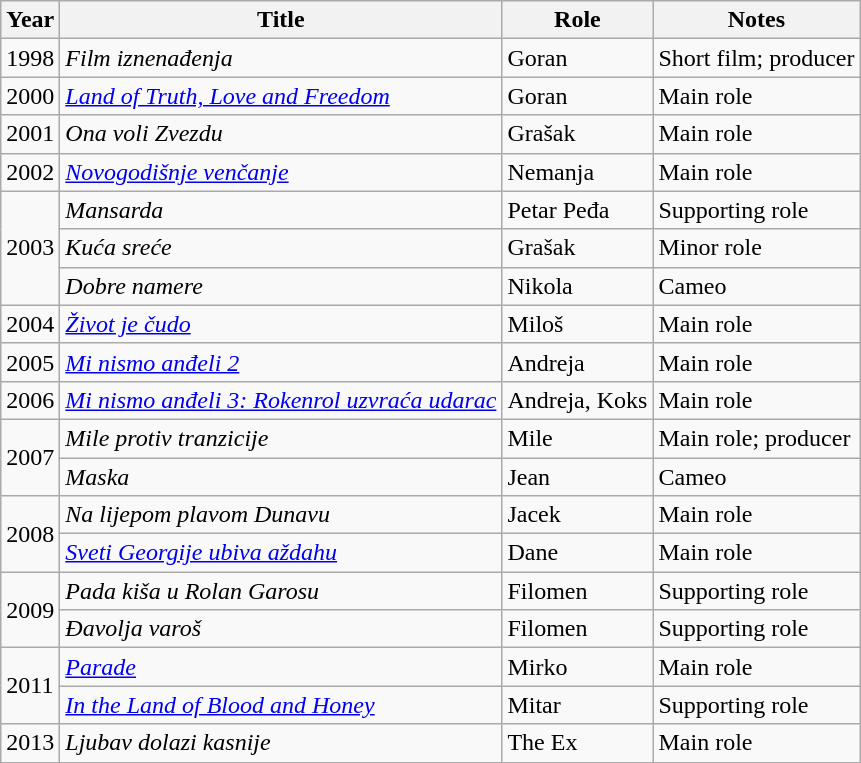<table class="wikitable sortable">
<tr>
<th>Year</th>
<th>Title</th>
<th>Role</th>
<th>Notes</th>
</tr>
<tr>
<td>1998</td>
<td><em>Film iznenađenja</em></td>
<td>Goran</td>
<td>Short film; producer</td>
</tr>
<tr>
<td>2000</td>
<td><em><a href='#'>Land of Truth, Love and Freedom</a></em></td>
<td>Goran</td>
<td>Main role</td>
</tr>
<tr>
<td>2001</td>
<td><em>Ona voli Zvezdu</em></td>
<td>Grašak</td>
<td>Main role</td>
</tr>
<tr>
<td>2002</td>
<td><em><a href='#'>Novogodišnje venčanje</a></em></td>
<td>Nemanja</td>
<td>Main role</td>
</tr>
<tr>
<td rowspan="3">2003</td>
<td><em>Mansarda</em></td>
<td>Petar Peđa</td>
<td>Supporting role</td>
</tr>
<tr>
<td><em>Kuća sreće</em></td>
<td>Grašak</td>
<td>Minor role</td>
</tr>
<tr>
<td><em>Dobre namere</em></td>
<td>Nikola</td>
<td>Cameo</td>
</tr>
<tr>
<td>2004</td>
<td><em><a href='#'>Život je čudo</a></em></td>
<td>Miloš</td>
<td>Main role</td>
</tr>
<tr>
<td>2005</td>
<td><em><a href='#'>Mi nismo anđeli 2</a></em></td>
<td>Andreja</td>
<td>Main role</td>
</tr>
<tr>
<td>2006</td>
<td><em><a href='#'>Mi nismo anđeli 3: Rokenrol uzvraća udarac</a></em></td>
<td>Andreja, Koks</td>
<td>Main role</td>
</tr>
<tr>
<td rowspan="2">2007</td>
<td><em>Mile protiv tranzicije</em></td>
<td>Mile</td>
<td>Main role; producer</td>
</tr>
<tr>
<td><em>Maska</em></td>
<td>Jean</td>
<td>Cameo</td>
</tr>
<tr>
<td rowspan="2">2008</td>
<td><em>Na lijepom plavom Dunavu</em></td>
<td>Jacek</td>
<td>Main role</td>
</tr>
<tr>
<td><em><a href='#'>Sveti Georgije ubiva aždahu</a></em></td>
<td>Dane</td>
<td>Main role</td>
</tr>
<tr>
<td rowspan="2">2009</td>
<td><em>Pada kiša u Rolan Garosu</em></td>
<td>Filomen</td>
<td>Supporting role</td>
</tr>
<tr>
<td><em>Đavolja varoš</em></td>
<td>Filomen</td>
<td>Supporting role</td>
</tr>
<tr>
<td rowspan="2">2011</td>
<td><em><a href='#'>Parade</a></em></td>
<td>Mirko</td>
<td>Main role</td>
</tr>
<tr>
<td><em><a href='#'>In the Land of Blood and Honey</a></em></td>
<td>Mitar</td>
<td>Supporting role</td>
</tr>
<tr>
<td>2013</td>
<td><em>Ljubav dolazi kasnije</em></td>
<td>The Ex</td>
<td>Main role</td>
</tr>
</table>
